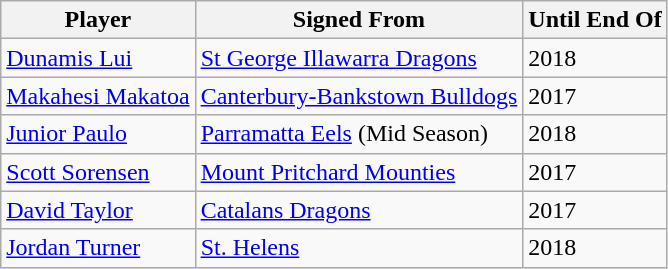<table class="wikitable">
<tr>
<th>Player</th>
<th>Signed From</th>
<th>Until End Of</th>
</tr>
<tr>
<td><a href='#'>Dunamis Lui</a></td>
<td> <a href='#'>St George Illawarra Dragons</a></td>
<td>2018</td>
</tr>
<tr>
<td><a href='#'>Makahesi Makatoa</a></td>
<td> <a href='#'>Canterbury-Bankstown Bulldogs</a></td>
<td>2017</td>
</tr>
<tr>
<td><a href='#'>Junior Paulo</a></td>
<td> <a href='#'>Parramatta Eels</a> (Mid Season)</td>
<td>2018</td>
</tr>
<tr>
<td><a href='#'>Scott Sorensen</a></td>
<td> <a href='#'>Mount Pritchard Mounties</a></td>
<td>2017</td>
</tr>
<tr>
<td><a href='#'>David Taylor</a></td>
<td> <a href='#'>Catalans Dragons</a></td>
<td>2017</td>
</tr>
<tr>
<td><a href='#'>Jordan Turner</a></td>
<td> <a href='#'>St. Helens</a></td>
<td>2018</td>
</tr>
</table>
